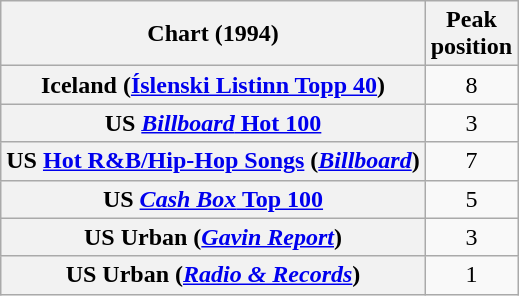<table class="wikitable sortable plainrowheaders floatleft" style="text-align:center; margin-right:1em;">
<tr>
<th scope="col">Chart (1994)</th>
<th scope="col">Peak<br>position<br></th>
</tr>
<tr>
<th scope="row">Iceland (<a href='#'>Íslenski Listinn Topp 40</a>)</th>
<td>8</td>
</tr>
<tr>
<th scope="row">US <a href='#'><em>Billboard</em> Hot 100</a><br></th>
<td>3</td>
</tr>
<tr>
<th scope="row">US <a href='#'>Hot R&B/Hip-Hop Songs</a> (<em><a href='#'>Billboard</a></em>)<br></th>
<td>7</td>
</tr>
<tr>
<th scope="row">US <a href='#'><em>Cash Box</em> Top 100</a></th>
<td>5</td>
</tr>
<tr>
<th scope="row">US Urban (<em><a href='#'>Gavin Report</a></em>)</th>
<td>3</td>
</tr>
<tr>
<th scope="row">US Urban (<em><a href='#'>Radio & Records</a></em>)</th>
<td>1</td>
</tr>
</table>
